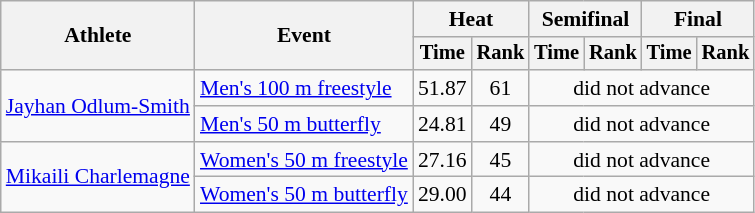<table class=wikitable style="font-size:90%">
<tr>
<th rowspan="2">Athlete</th>
<th rowspan="2">Event</th>
<th colspan="2">Heat</th>
<th colspan="2">Semifinal</th>
<th colspan="2">Final</th>
</tr>
<tr style="font-size:95%">
<th>Time</th>
<th>Rank</th>
<th>Time</th>
<th>Rank</th>
<th>Time</th>
<th>Rank</th>
</tr>
<tr align=center>
<td align=left rowspan=2><a href='#'>Jayhan Odlum-Smith</a></td>
<td align=left><a href='#'>Men's 100 m freestyle</a></td>
<td>51.87</td>
<td>61</td>
<td colspan=4>did not advance</td>
</tr>
<tr align=center>
<td align=left><a href='#'>Men's 50 m butterfly</a></td>
<td>24.81</td>
<td>49</td>
<td colspan=4>did not advance</td>
</tr>
<tr align=center>
<td align=left rowspan=2><a href='#'>Mikaili Charlemagne</a></td>
<td align=left><a href='#'>Women's 50 m freestyle</a></td>
<td>27.16</td>
<td>45</td>
<td colspan=4>did not advance</td>
</tr>
<tr align=center>
<td align=left><a href='#'>Women's 50 m butterfly</a></td>
<td>29.00</td>
<td>44</td>
<td colspan=4>did not advance</td>
</tr>
</table>
